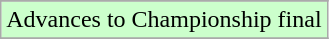<table class="wikitable">
<tr>
</tr>
<tr width=10px bgcolor=ccffcc>
<td>Advances to Championship final</td>
</tr>
<tr>
</tr>
</table>
